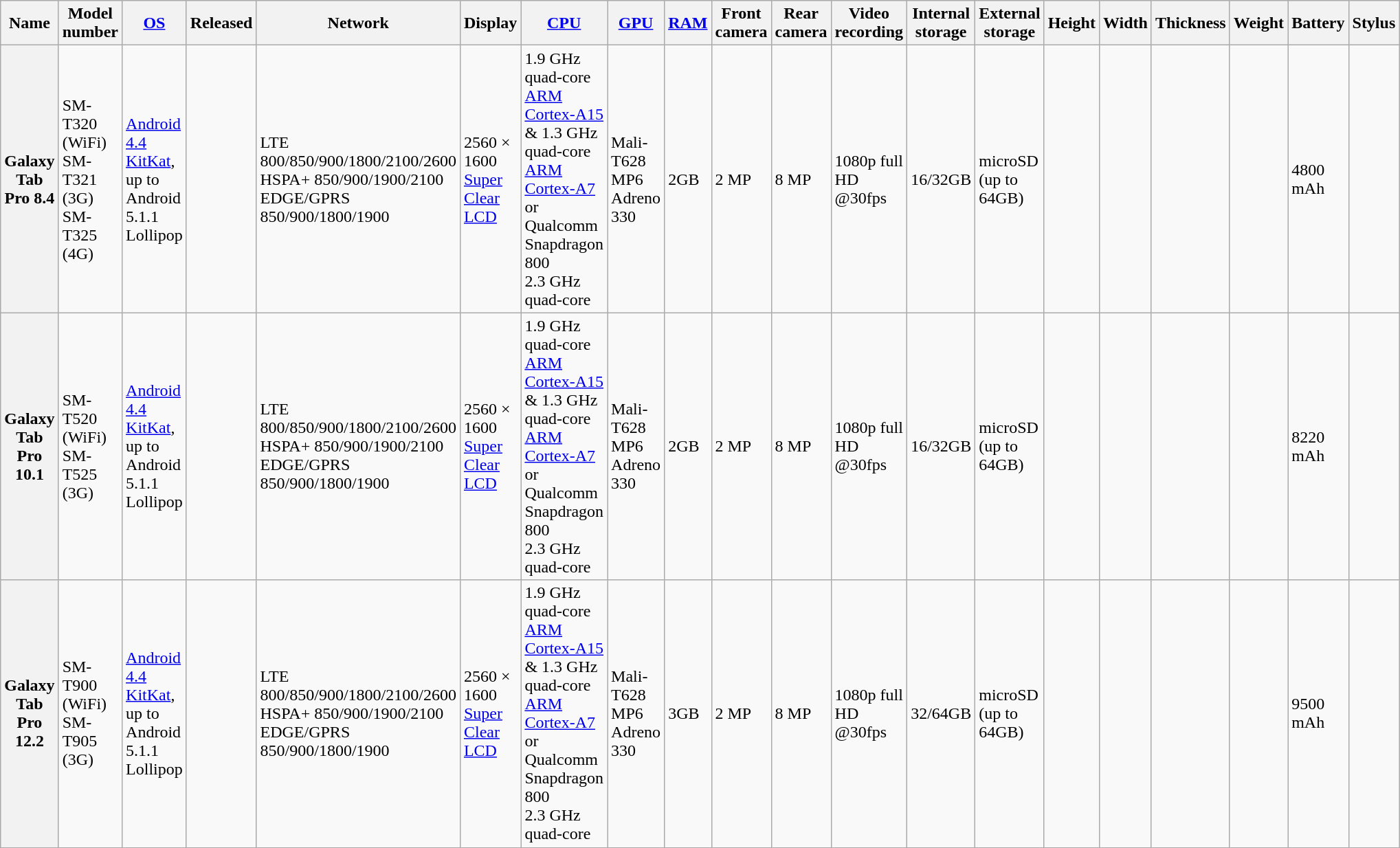<table class="wikitable sortable mw-collapsible mw-collapsed">
<tr>
<th>Name</th>
<th>Model number</th>
<th><a href='#'>OS</a></th>
<th>Released</th>
<th>Network</th>
<th>Display</th>
<th><a href='#'>CPU</a></th>
<th><a href='#'>GPU</a></th>
<th><a href='#'>RAM</a></th>
<th>Front camera</th>
<th>Rear camera</th>
<th>Video recording</th>
<th>Internal storage</th>
<th>External storage</th>
<th>Height</th>
<th>Width</th>
<th>Thickness</th>
<th>Weight</th>
<th>Battery</th>
<th>Stylus</th>
</tr>
<tr>
<th>Galaxy Tab Pro 8.4</th>
<td>SM-T320 (WiFi) <br>SM-T321 (3G)<br>SM-T325 (4G)</td>
<td><a href='#'>Android 4.4<br> KitKat</a>, up to Android 5.1.1 Lollipop</td>
<td></td>
<td>LTE 800/850/900/1800/2100/2600<br>HSPA+ 850/900/1900/2100<br>EDGE/GPRS 850/900/1800/1900</td>
<td>2560 × 1600 <a href='#'>Super Clear LCD</a></td>
<td>1.9 GHz quad-core <a href='#'>ARM Cortex-A15</a> & 1.3 GHz quad-core <a href='#'>ARM Cortex-A7</a> or Qualcomm Snapdragon 800 2.3 GHz quad-core</td>
<td>Mali-T628 MP6<br>Adreno 330</td>
<td>2GB</td>
<td>2 MP</td>
<td>8 MP</td>
<td>1080p full HD @30fps</td>
<td>16/32GB</td>
<td>microSD (up to 64GB)</td>
<td></td>
<td></td>
<td></td>
<td></td>
<td>4800 mAh</td>
<td></td>
</tr>
<tr>
<th>Galaxy Tab Pro 10.1</th>
<td>SM-T520 (WiFi) <br>SM-T525 (3G)</td>
<td><a href='#'>Android 4.4<br> KitKat</a>, up to Android 5.1.1 Lollipop</td>
<td></td>
<td>LTE 800/850/900/1800/2100/2600<br>HSPA+ 850/900/1900/2100<br>EDGE/GPRS 850/900/1800/1900</td>
<td>2560 × 1600 <a href='#'>Super Clear LCD</a></td>
<td>1.9 GHz quad-core <a href='#'>ARM Cortex-A15</a> & 1.3 GHz quad-core <a href='#'>ARM Cortex-A7</a> or Qualcomm Snapdragon 800 2.3 GHz quad-core</td>
<td>Mali-T628 MP6<br>Adreno 330</td>
<td>2GB</td>
<td>2 MP</td>
<td>8 MP</td>
<td>1080p full HD @30fps</td>
<td>16/32GB</td>
<td>microSD (up to 64GB)</td>
<td></td>
<td></td>
<td></td>
<td></td>
<td>8220 mAh</td>
<td></td>
</tr>
<tr>
<th>Galaxy Tab Pro 12.2</th>
<td>SM-T900 (WiFi) <br>SM-T905 (3G)</td>
<td><a href='#'>Android 4.4<br> KitKat</a>, up to Android 5.1.1 Lollipop</td>
<td></td>
<td>LTE 800/850/900/1800/2100/2600<br>HSPA+ 850/900/1900/2100<br>EDGE/GPRS 850/900/1800/1900</td>
<td>2560 × 1600 <a href='#'>Super Clear LCD</a></td>
<td>1.9 GHz quad-core <a href='#'>ARM Cortex-A15</a> & 1.3 GHz quad-core <a href='#'>ARM Cortex-A7</a> or Qualcomm Snapdragon 800 2.3 GHz quad-core</td>
<td>Mali-T628 MP6<br>Adreno 330</td>
<td>3GB</td>
<td>2 MP</td>
<td>8 MP</td>
<td>1080p full HD @30fps</td>
<td>32/64GB</td>
<td>microSD (up to 64GB)</td>
<td></td>
<td></td>
<td></td>
<td></td>
<td>9500 mAh</td>
<td></td>
</tr>
</table>
